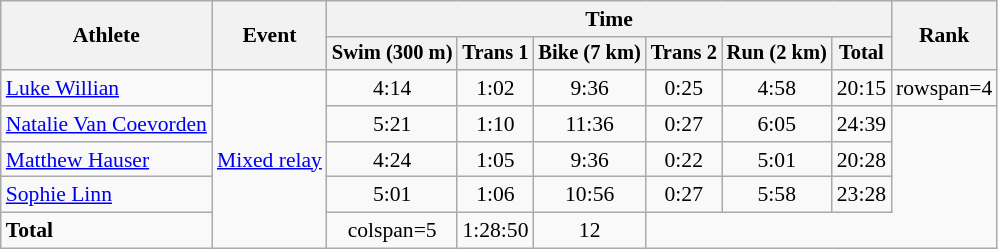<table class=wikitable style=font-size:90%;text-align:center>
<tr>
<th rowspan=2>Athlete</th>
<th rowspan=2>Event</th>
<th colspan=6>Time</th>
<th rowspan=2>Rank</th>
</tr>
<tr style=font-size:95%>
<th>Swim (300 m)</th>
<th>Trans 1</th>
<th>Bike (7 km)</th>
<th>Trans 2</th>
<th>Run (2 km)</th>
<th>Total</th>
</tr>
<tr>
<td align=left><a href='#'>Luke Willian</a></td>
<td align=left rowspan=5><a href='#'>Mixed relay</a></td>
<td>4:14</td>
<td>1:02</td>
<td>9:36</td>
<td>0:25</td>
<td>4:58</td>
<td>20:15</td>
<td>rowspan=4 </td>
</tr>
<tr>
<td align=left><a href='#'>Natalie Van Coevorden</a></td>
<td>5:21</td>
<td>1:10</td>
<td>11:36</td>
<td>0:27</td>
<td>6:05</td>
<td>24:39</td>
</tr>
<tr>
<td align=left><a href='#'>Matthew Hauser</a></td>
<td>4:24</td>
<td>1:05</td>
<td>9:36</td>
<td>0:22</td>
<td>5:01</td>
<td>20:28</td>
</tr>
<tr>
<td align=left><a href='#'>Sophie Linn</a></td>
<td>5:01</td>
<td>1:06</td>
<td>10:56</td>
<td>0:27</td>
<td>5:58</td>
<td>23:28</td>
</tr>
<tr>
<td align=left><strong>Total</strong></td>
<td>colspan=5 </td>
<td>1:28:50</td>
<td>12</td>
</tr>
</table>
